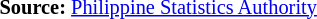<table style="font-size:85%;" '|>
<tr>
<td><br><p>
<strong>Source:</strong> <a href='#'>Philippine Statistics Authority</a>
</p></td>
</tr>
</table>
